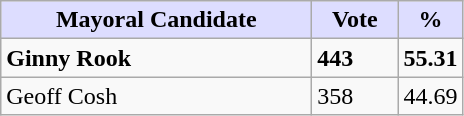<table class="wikitable">
<tr>
<th style="background:#ddf; width:200px;">Mayoral Candidate</th>
<th style="background:#ddf; width:50px;">Vote</th>
<th style="background:#ddf; width:30px;">%</th>
</tr>
<tr>
<td><strong>Ginny Rook</strong></td>
<td><strong>443</strong></td>
<td><strong>55.31</strong></td>
</tr>
<tr>
<td>Geoff Cosh</td>
<td>358</td>
<td>44.69</td>
</tr>
</table>
